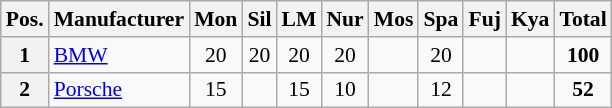<table class="wikitable" style="font-size: 90%;">
<tr>
<th>Pos.</th>
<th>Manufacturer </th>
<th>Mon </th>
<th>Sil </th>
<th>LM </th>
<th>Nur </th>
<th>Mos </th>
<th>Spa </th>
<th>Fuj </th>
<th>Kya </th>
<th>Total </th>
</tr>
<tr>
<th>1</th>
<td> <a href='#'>BMW</a></td>
<td align=center>20</td>
<td align=center>20</td>
<td align=center>20</td>
<td align=center>20</td>
<td></td>
<td align=center>20</td>
<td></td>
<td></td>
<td align=center><strong>100</strong></td>
</tr>
<tr>
<th>2</th>
<td> <a href='#'>Porsche</a></td>
<td align=center>15</td>
<td></td>
<td align=center>15</td>
<td align=center>10</td>
<td></td>
<td align=center>12</td>
<td></td>
<td></td>
<td align=center><strong>52</strong></td>
</tr>
</table>
